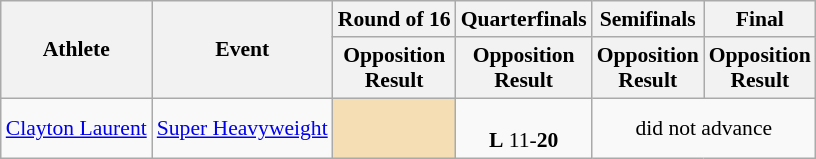<table class="wikitable" border="1" style="font-size:90%">
<tr>
<th rowspan=2>Athlete</th>
<th rowspan=2>Event</th>
<th>Round of 16</th>
<th>Quarterfinals</th>
<th>Semifinals</th>
<th>Final</th>
</tr>
<tr>
<th>Opposition<br>Result</th>
<th>Opposition<br>Result</th>
<th>Opposition<br>Result</th>
<th>Opposition<br>Result</th>
</tr>
<tr>
<td><a href='#'>Clayton Laurent</a></td>
<td><a href='#'>Super Heavyweight</a></td>
<td bgcolor=wheat></td>
<td align=center><br><strong>L</strong> 11-<strong>20</strong></td>
<td align=center colspan="7">did not advance</td>
</tr>
</table>
